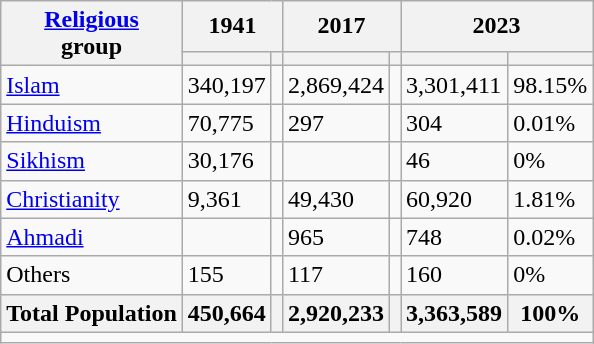<table class="wikitable sortable">
<tr>
<th rowspan="2"><a href='#'>Religious</a><br>group</th>
<th colspan="2">1941</th>
<th colspan="2">2017</th>
<th colspan="2">2023</th>
</tr>
<tr>
<th><a href='#'></a></th>
<th></th>
<th></th>
<th></th>
<th></th>
<th></th>
</tr>
<tr>
<td><a href='#'>Islam</a> </td>
<td>340,197</td>
<td></td>
<td>2,869,424</td>
<td></td>
<td>3,301,411</td>
<td>98.15%</td>
</tr>
<tr>
<td><a href='#'>Hinduism</a> </td>
<td>70,775</td>
<td></td>
<td>297</td>
<td></td>
<td>304</td>
<td>0.01%</td>
</tr>
<tr>
<td><a href='#'>Sikhism</a> </td>
<td>30,176</td>
<td></td>
<td></td>
<td></td>
<td>46</td>
<td>0%</td>
</tr>
<tr>
<td><a href='#'>Christianity</a> </td>
<td>9,361</td>
<td></td>
<td>49,430</td>
<td></td>
<td>60,920</td>
<td>1.81%</td>
</tr>
<tr>
<td><a href='#'>Ahmadi</a></td>
<td></td>
<td></td>
<td>965</td>
<td></td>
<td>748</td>
<td>0.02%</td>
</tr>
<tr>
<td>Others</td>
<td>155</td>
<td></td>
<td>117</td>
<td></td>
<td>160</td>
<td>0%</td>
</tr>
<tr>
<th>Total Population</th>
<th>450,664</th>
<th></th>
<th>2,920,233</th>
<th></th>
<th>3,363,589</th>
<th>100%</th>
</tr>
<tr class="sortbottom">
<td colspan="7"></td>
</tr>
</table>
